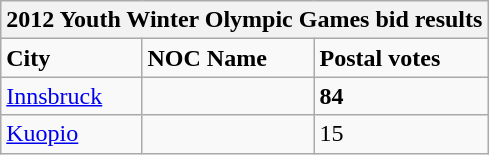<table class="wikitable" style="border-collapse: collapse;">
<tr>
<th colspan="6">2012 Youth Winter Olympic Games bid results</th>
</tr>
<tr>
<td><strong>City</strong></td>
<td><strong>NOC Name</strong></td>
<td bgcolor=""><strong>Postal votes</strong></td>
</tr>
<tr>
<td><a href='#'>Innsbruck</a></td>
<td></td>
<td><strong>84</strong></td>
</tr>
<tr>
<td><a href='#'>Kuopio</a></td>
<td></td>
<td>15</td>
</tr>
</table>
